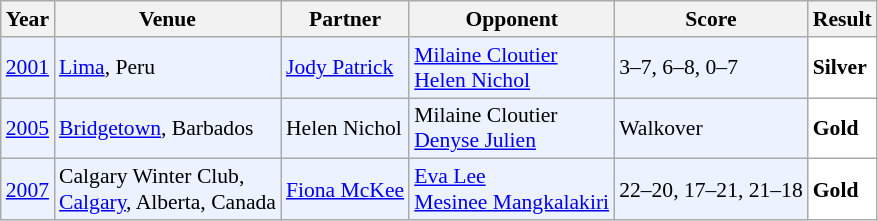<table class="sortable wikitable" style="font-size: 90%;">
<tr>
<th>Year</th>
<th>Venue</th>
<th>Partner</th>
<th>Opponent</th>
<th>Score</th>
<th>Result</th>
</tr>
<tr style="background:#ECF2FF">
<td align="center"><a href='#'>2001</a></td>
<td align="left"><a href='#'>Lima</a>, Peru</td>
<td align="left"> <a href='#'>Jody Patrick</a></td>
<td align="left"> <a href='#'>Milaine Cloutier</a><br> <a href='#'>Helen Nichol</a></td>
<td align="left">3–7, 6–8, 0–7</td>
<td style="text-align:left; background:white"> <strong>Silver</strong></td>
</tr>
<tr style="background:#ECF2FF">
<td align="center"><a href='#'>2005</a></td>
<td align="left"><a href='#'>Bridgetown</a>, Barbados</td>
<td align="left"> Helen Nichol</td>
<td align="left"> Milaine Cloutier<br> <a href='#'>Denyse Julien</a></td>
<td align="left">Walkover</td>
<td style="text-align:left; background:white"> <strong>Gold</strong></td>
</tr>
<tr style="background:#ECF2FF">
<td align="center"><a href='#'>2007</a></td>
<td align="left">Calgary Winter Club, <br><a href='#'>Calgary</a>, Alberta, Canada</td>
<td align="left"> <a href='#'>Fiona McKee</a></td>
<td align="left"> <a href='#'>Eva Lee</a><br> <a href='#'>Mesinee Mangkalakiri</a></td>
<td align="left">22–20, 17–21, 21–18</td>
<td style="text-align:left; background:white"> <strong>Gold</strong></td>
</tr>
</table>
